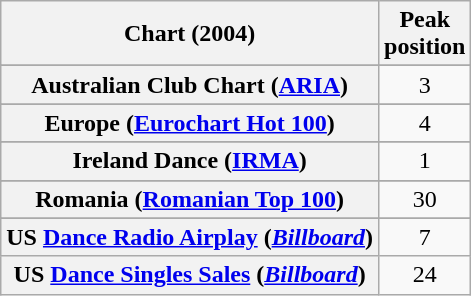<table class="wikitable sortable plainrowheaders" style="text-align:center">
<tr>
<th>Chart (2004)</th>
<th>Peak<br>position</th>
</tr>
<tr>
</tr>
<tr>
<th scope="row">Australian Club Chart (<a href='#'>ARIA</a>)</th>
<td>3</td>
</tr>
<tr>
</tr>
<tr>
</tr>
<tr>
</tr>
<tr>
</tr>
<tr>
</tr>
<tr>
</tr>
<tr>
<th scope="row">Europe (<a href='#'>Eurochart Hot 100</a>)</th>
<td>4</td>
</tr>
<tr>
</tr>
<tr>
</tr>
<tr>
</tr>
<tr>
</tr>
<tr>
</tr>
<tr>
</tr>
<tr>
<th scope="row">Ireland Dance (<a href='#'>IRMA</a>)</th>
<td>1</td>
</tr>
<tr>
</tr>
<tr>
</tr>
<tr>
</tr>
<tr>
</tr>
<tr>
<th scope="row">Romania (<a href='#'>Romanian Top 100</a>)</th>
<td>30</td>
</tr>
<tr>
</tr>
<tr>
</tr>
<tr>
</tr>
<tr>
</tr>
<tr>
</tr>
<tr>
</tr>
<tr>
<th scope="row">US <a href='#'>Dance Radio Airplay</a> (<em><a href='#'>Billboard</a></em>)</th>
<td>7</td>
</tr>
<tr>
<th scope="row">US <a href='#'>Dance Singles Sales</a> (<em><a href='#'>Billboard</a></em>)</th>
<td>24</td>
</tr>
</table>
